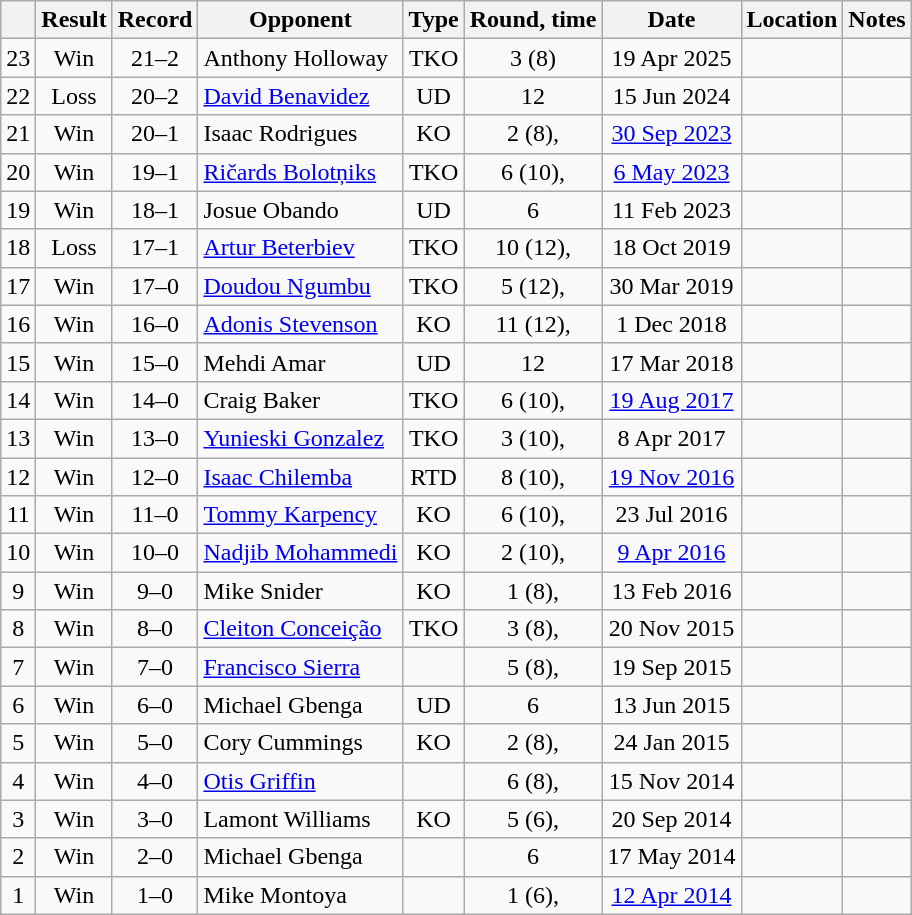<table class="wikitable" style="text-align:center">
<tr>
<th></th>
<th>Result</th>
<th>Record</th>
<th>Opponent</th>
<th>Type</th>
<th>Round, time</th>
<th>Date</th>
<th>Location</th>
<th>Notes</th>
</tr>
<tr>
<td>23</td>
<td>Win</td>
<td>21–2</td>
<td style="text-align:left;">Anthony Holloway</td>
<td>TKO</td>
<td>3 (8) </td>
<td>19 Apr 2025</td>
<td style="text-align:left;"></td>
<td></td>
</tr>
<tr>
<td>22</td>
<td>Loss</td>
<td>20–2</td>
<td style="text-align:left;"><a href='#'>David Benavidez</a></td>
<td>UD</td>
<td>12</td>
<td>15 Jun 2024</td>
<td style="text-align:left;"></td>
<td style="text-align:left;"></td>
</tr>
<tr>
<td>21</td>
<td>Win</td>
<td>20–1</td>
<td style="text-align:left;">Isaac Rodrigues</td>
<td>KO</td>
<td>2 (8), </td>
<td><a href='#'>30 Sep 2023</a></td>
<td style="text-align:left;"></td>
<td></td>
</tr>
<tr>
<td>20</td>
<td>Win</td>
<td>19–1</td>
<td style="text-align:left;"><a href='#'>Ričards Bolotņiks</a></td>
<td>TKO</td>
<td>6 (10), </td>
<td><a href='#'>6 May 2023</a></td>
<td style="text-align:left;"></td>
<td></td>
</tr>
<tr>
<td>19</td>
<td>Win</td>
<td>18–1</td>
<td style="text-align:left;">Josue Obando</td>
<td>UD</td>
<td>6</td>
<td>11 Feb 2023</td>
<td style="text-align:left;"></td>
<td></td>
</tr>
<tr>
<td>18</td>
<td>Loss</td>
<td>17–1</td>
<td style="text-align:left;"><a href='#'>Artur Beterbiev</a></td>
<td>TKO</td>
<td>10 (12), </td>
<td>18 Oct 2019</td>
<td style="text-align:left;"></td>
<td style="text-align:left;"></td>
</tr>
<tr>
<td>17</td>
<td>Win</td>
<td>17–0</td>
<td style="text-align:left;"><a href='#'>Doudou Ngumbu</a></td>
<td>TKO</td>
<td>5 (12), </td>
<td>30 Mar 2019</td>
<td style="text-align:left;"></td>
<td style="text-align:left;"></td>
</tr>
<tr>
<td>16</td>
<td>Win</td>
<td>16–0</td>
<td style="text-align:left;"><a href='#'>Adonis Stevenson</a></td>
<td>KO</td>
<td>11 (12), </td>
<td>1 Dec 2018</td>
<td style="text-align:left;"></td>
<td style="text-align:left;"></td>
</tr>
<tr>
<td>15</td>
<td>Win</td>
<td>15–0</td>
<td style="text-align:left;">Mehdi Amar</td>
<td>UD</td>
<td>12</td>
<td>17 Mar 2018</td>
<td style="text-align:left;"></td>
<td style="text-align:left;"></td>
</tr>
<tr>
<td>14</td>
<td>Win</td>
<td>14–0</td>
<td style="text-align:left;">Craig Baker</td>
<td>TKO</td>
<td>6 (10), </td>
<td><a href='#'>19 Aug 2017</a></td>
<td style="text-align:left;"></td>
<td style="text-align:left;"></td>
</tr>
<tr>
<td>13</td>
<td>Win</td>
<td>13–0</td>
<td style="text-align:left;"><a href='#'>Yunieski Gonzalez</a></td>
<td>TKO</td>
<td>3 (10), </td>
<td>8 Apr 2017</td>
<td style="text-align:left;"></td>
<td style="text-align:left;"></td>
</tr>
<tr>
<td>12</td>
<td>Win</td>
<td>12–0</td>
<td style="text-align:left;"><a href='#'>Isaac Chilemba</a></td>
<td>RTD</td>
<td>8 (10), </td>
<td><a href='#'>19 Nov 2016</a></td>
<td style="text-align:left;"></td>
<td style="text-align:left;"></td>
</tr>
<tr>
<td>11</td>
<td>Win</td>
<td>11–0</td>
<td style="text-align:left;"><a href='#'>Tommy Karpency</a></td>
<td>KO</td>
<td>6 (10), </td>
<td>23 Jul 2016</td>
<td style="text-align:left;"></td>
<td style="text-align:left;"></td>
</tr>
<tr>
<td>10</td>
<td>Win</td>
<td>10–0</td>
<td style="text-align:left;"><a href='#'>Nadjib Mohammedi</a></td>
<td>KO</td>
<td>2 (10), </td>
<td><a href='#'>9 Apr 2016</a></td>
<td style="text-align:left;"></td>
<td style="text-align:left;"></td>
</tr>
<tr>
<td>9</td>
<td>Win</td>
<td>9–0</td>
<td style="text-align:left;">Mike Snider</td>
<td>KO</td>
<td>1 (8), </td>
<td>13 Feb 2016</td>
<td style="text-align:left;"></td>
<td></td>
</tr>
<tr>
<td>8</td>
<td>Win</td>
<td>8–0</td>
<td style="text-align:left;"><a href='#'>Cleiton Conceição</a></td>
<td>TKO</td>
<td>3 (8), </td>
<td>20 Nov 2015</td>
<td style="text-align:left;"></td>
<td></td>
</tr>
<tr>
<td>7</td>
<td>Win</td>
<td>7–0</td>
<td style="text-align:left;"><a href='#'>Francisco Sierra</a></td>
<td></td>
<td>5 (8), </td>
<td>19 Sep 2015</td>
<td style="text-align:left;"></td>
<td></td>
</tr>
<tr>
<td>6</td>
<td>Win</td>
<td>6–0</td>
<td style="text-align:left;">Michael Gbenga</td>
<td>UD</td>
<td>6</td>
<td>13 Jun 2015</td>
<td style="text-align:left;"></td>
<td></td>
</tr>
<tr>
<td>5</td>
<td>Win</td>
<td>5–0</td>
<td style="text-align:left;">Cory Cummings</td>
<td>KO</td>
<td>2 (8), </td>
<td>24 Jan 2015</td>
<td style="text-align:left;"></td>
<td></td>
</tr>
<tr>
<td>4</td>
<td>Win</td>
<td>4–0</td>
<td style="text-align:left;"><a href='#'>Otis Griffin</a></td>
<td></td>
<td>6 (8), </td>
<td>15 Nov 2014</td>
<td style="text-align:left;"></td>
<td></td>
</tr>
<tr>
<td>3</td>
<td>Win</td>
<td>3–0</td>
<td style="text-align:left;">Lamont Williams</td>
<td>KO</td>
<td>5 (6), </td>
<td>20 Sep 2014</td>
<td style="text-align:left;"></td>
<td></td>
</tr>
<tr>
<td>2</td>
<td>Win</td>
<td>2–0</td>
<td style="text-align:left;">Michael Gbenga</td>
<td></td>
<td>6</td>
<td>17 May 2014</td>
<td style="text-align:left;"></td>
<td></td>
</tr>
<tr>
<td>1</td>
<td>Win</td>
<td>1–0</td>
<td style="text-align:left;">Mike Montoya</td>
<td></td>
<td>1 (6), </td>
<td><a href='#'>12 Apr 2014</a></td>
<td style="text-align:left;"></td>
<td></td>
</tr>
</table>
